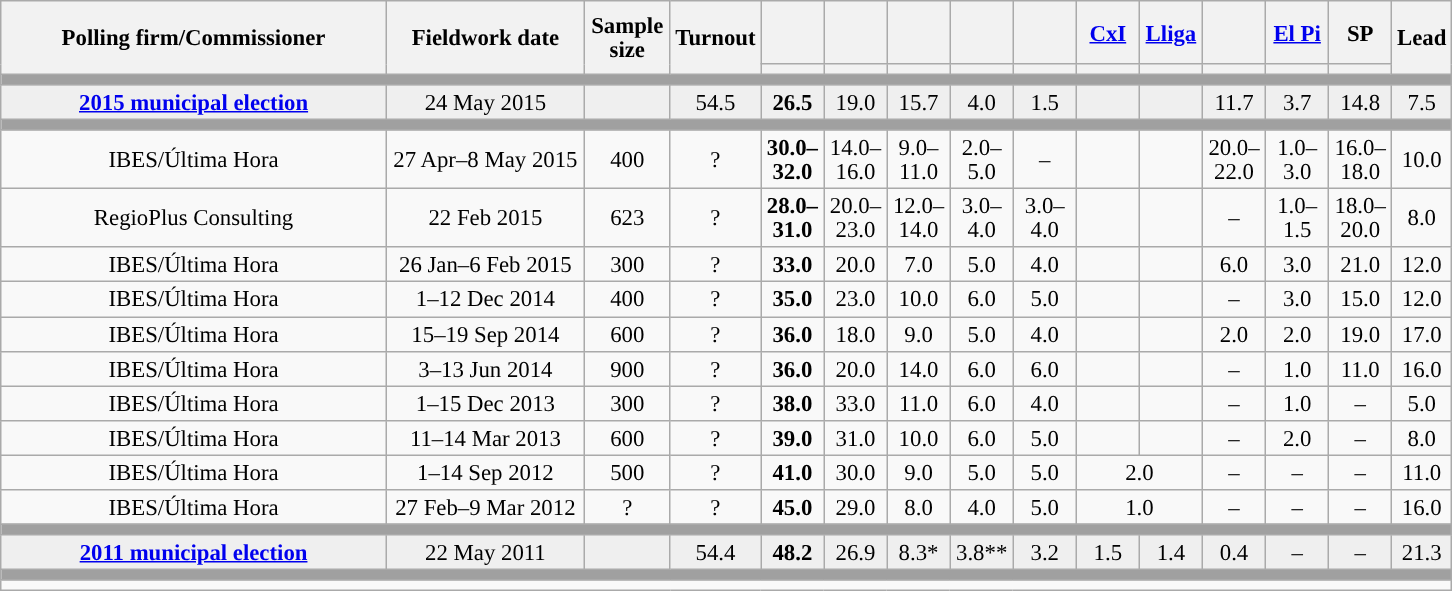<table class="wikitable collapsible collapsed" style="text-align:center; font-size:95%; line-height:16px;">
<tr style="height:42px;">
<th style="width:250px;" rowspan="2">Polling firm/Commissioner</th>
<th style="width:125px;" rowspan="2">Fieldwork date</th>
<th style="width:50px;" rowspan="2">Sample size</th>
<th style="width:45px;" rowspan="2">Turnout</th>
<th style="width:35px;"></th>
<th style="width:35px;"></th>
<th style="width:35px;"></th>
<th style="width:35px;"></th>
<th style="width:35px;"></th>
<th style="width:35px;"><a href='#'>CxI</a></th>
<th style="width:35px;"><a href='#'>Lliga</a></th>
<th style="width:35px;"></th>
<th style="width:35px;"><a href='#'>El Pi</a></th>
<th style="width:35px;">SP</th>
<th style="width:30px;" rowspan="2">Lead</th>
</tr>
<tr>
<th style="color:inherit;background:"></th>
<th style="color:inherit;background:"></th>
<th style="color:inherit;background:"></th>
<th style="color:inherit;background:"></th>
<th style="color:inherit;background:"></th>
<th style="color:inherit;background:"></th>
<th style="color:inherit;background:"></th>
<th style="color:inherit;background:"></th>
<th style="color:inherit;background:"></th>
<th style="color:inherit;background:"></th>
</tr>
<tr>
<td colspan="15" style="background:#A0A0A0"></td>
</tr>
<tr style="background:#EFEFEF;">
<td><strong><a href='#'>2015 municipal election</a></strong></td>
<td>24 May 2015</td>
<td></td>
<td>54.5</td>
<td><strong>26.5</strong><br></td>
<td>19.0<br></td>
<td>15.7<br></td>
<td>4.0<br></td>
<td>1.5<br></td>
<td></td>
<td></td>
<td>11.7<br></td>
<td>3.7<br></td>
<td>14.8<br></td>
<td style="background:">7.5</td>
</tr>
<tr>
<td colspan="15" style="background:#A0A0A0"></td>
</tr>
<tr>
<td>IBES/Última Hora</td>
<td>27 Apr–8 May 2015</td>
<td>400</td>
<td>?</td>
<td><strong>30.0–<br>32.0</strong><br></td>
<td>14.0–<br>16.0<br></td>
<td>9.0–<br>11.0<br></td>
<td>2.0–<br>5.0<br></td>
<td>–</td>
<td></td>
<td></td>
<td>20.0–<br>22.0<br></td>
<td>1.0–<br>3.0<br></td>
<td>16.0–<br>18.0<br></td>
<td style="background:">10.0</td>
</tr>
<tr>
<td>RegioPlus Consulting</td>
<td>22 Feb 2015</td>
<td>623</td>
<td>?</td>
<td><strong>28.0–<br>31.0</strong><br></td>
<td>20.0–<br>23.0<br></td>
<td>12.0–<br>14.0<br></td>
<td>3.0–<br>4.0<br></td>
<td>3.0–<br>4.0<br></td>
<td></td>
<td></td>
<td>–</td>
<td>1.0–<br>1.5<br></td>
<td>18.0–<br>20.0<br></td>
<td style="background:">8.0</td>
</tr>
<tr>
<td>IBES/Última Hora</td>
<td>26 Jan–6 Feb 2015</td>
<td>300</td>
<td>?</td>
<td><strong>33.0</strong><br></td>
<td>20.0<br></td>
<td>7.0<br></td>
<td>5.0<br></td>
<td>4.0<br></td>
<td></td>
<td></td>
<td>6.0<br></td>
<td>3.0<br></td>
<td>21.0<br></td>
<td style="background:">12.0</td>
</tr>
<tr>
<td>IBES/Última Hora</td>
<td>1–12 Dec 2014</td>
<td>400</td>
<td>?</td>
<td><strong>35.0</strong><br></td>
<td>23.0<br></td>
<td>10.0<br></td>
<td>6.0<br></td>
<td>5.0<br></td>
<td></td>
<td></td>
<td>–</td>
<td>3.0<br></td>
<td>15.0<br></td>
<td style="background:">12.0</td>
</tr>
<tr>
<td>IBES/Última Hora</td>
<td>15–19 Sep 2014</td>
<td>600</td>
<td>?</td>
<td><strong>36.0</strong><br></td>
<td>18.0<br></td>
<td>9.0<br></td>
<td>5.0<br></td>
<td>4.0<br></td>
<td></td>
<td></td>
<td>2.0<br></td>
<td>2.0<br></td>
<td>19.0<br></td>
<td style="background:">17.0</td>
</tr>
<tr>
<td>IBES/Última Hora</td>
<td>3–13 Jun 2014</td>
<td>900</td>
<td>?</td>
<td><strong>36.0</strong><br></td>
<td>20.0<br></td>
<td>14.0<br></td>
<td>6.0<br></td>
<td>6.0<br></td>
<td></td>
<td></td>
<td>–</td>
<td>1.0<br></td>
<td>11.0<br></td>
<td style="background:">16.0</td>
</tr>
<tr>
<td>IBES/Última Hora</td>
<td>1–15 Dec 2013</td>
<td>300</td>
<td>?</td>
<td><strong>38.0</strong><br></td>
<td>33.0<br></td>
<td>11.0<br></td>
<td>6.0<br></td>
<td>4.0<br></td>
<td></td>
<td></td>
<td>–</td>
<td>1.0<br></td>
<td>–</td>
<td style="background:">5.0</td>
</tr>
<tr>
<td>IBES/Última Hora</td>
<td>11–14 Mar 2013</td>
<td>600</td>
<td>?</td>
<td><strong>39.0</strong><br></td>
<td>31.0<br></td>
<td>10.0<br></td>
<td>6.0<br></td>
<td>5.0<br></td>
<td></td>
<td></td>
<td>–</td>
<td>2.0<br></td>
<td>–</td>
<td style="background:">8.0</td>
</tr>
<tr>
<td>IBES/Última Hora</td>
<td>1–14 Sep 2012</td>
<td>500</td>
<td>?</td>
<td><strong>41.0</strong><br></td>
<td>30.0<br></td>
<td>9.0<br></td>
<td>5.0<br></td>
<td>5.0<br></td>
<td colspan="2">2.0<br></td>
<td>–</td>
<td>–</td>
<td>–</td>
<td style="background:">11.0</td>
</tr>
<tr>
<td>IBES/Última Hora</td>
<td>27 Feb–9 Mar 2012</td>
<td>?</td>
<td>?</td>
<td><strong>45.0</strong><br></td>
<td>29.0<br></td>
<td>8.0<br></td>
<td>4.0<br></td>
<td>5.0<br></td>
<td colspan="2">1.0<br></td>
<td>–</td>
<td>–</td>
<td>–</td>
<td style="background:">16.0</td>
</tr>
<tr>
<td colspan="15" style="background:#A0A0A0"></td>
</tr>
<tr style="background:#EFEFEF;">
<td><strong><a href='#'>2011 municipal election</a></strong></td>
<td>22 May 2011</td>
<td></td>
<td>54.4</td>
<td><strong>48.2</strong><br></td>
<td>26.9<br></td>
<td>8.3*<br></td>
<td>3.8**<br></td>
<td>3.2<br></td>
<td>1.5<br></td>
<td>1.4<br></td>
<td>0.4<br></td>
<td>–</td>
<td>–</td>
<td style="background:">21.3</td>
</tr>
<tr>
<td colspan="15" style="background:#A0A0A0"></td>
</tr>
<tr>
<td align="left" colspan="15"></td>
</tr>
</table>
